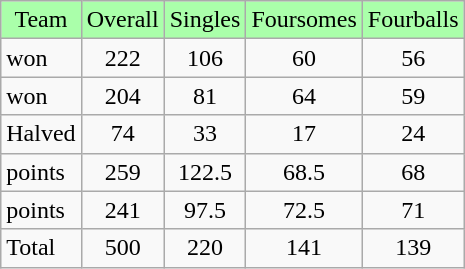<table class="wikitable" style="text-align:center">
<tr style="background:#aaffaa;">
<td>Team</td>
<td>Overall</td>
<td>Singles</td>
<td>Foursomes</td>
<td>Fourballs</td>
</tr>
<tr>
<td align=left> won</td>
<td>222</td>
<td>106</td>
<td>60</td>
<td>56</td>
</tr>
<tr>
<td align=left> won</td>
<td>204</td>
<td>81</td>
<td>64</td>
<td>59</td>
</tr>
<tr>
<td align=left>Halved</td>
<td>74</td>
<td>33</td>
<td>17</td>
<td>24</td>
</tr>
<tr>
<td align=left> points</td>
<td>259</td>
<td>122.5</td>
<td>68.5</td>
<td>68</td>
</tr>
<tr>
<td align=left> points</td>
<td>241</td>
<td>97.5</td>
<td>72.5</td>
<td>71</td>
</tr>
<tr>
<td align=left>Total</td>
<td>500</td>
<td>220</td>
<td>141</td>
<td>139</td>
</tr>
</table>
